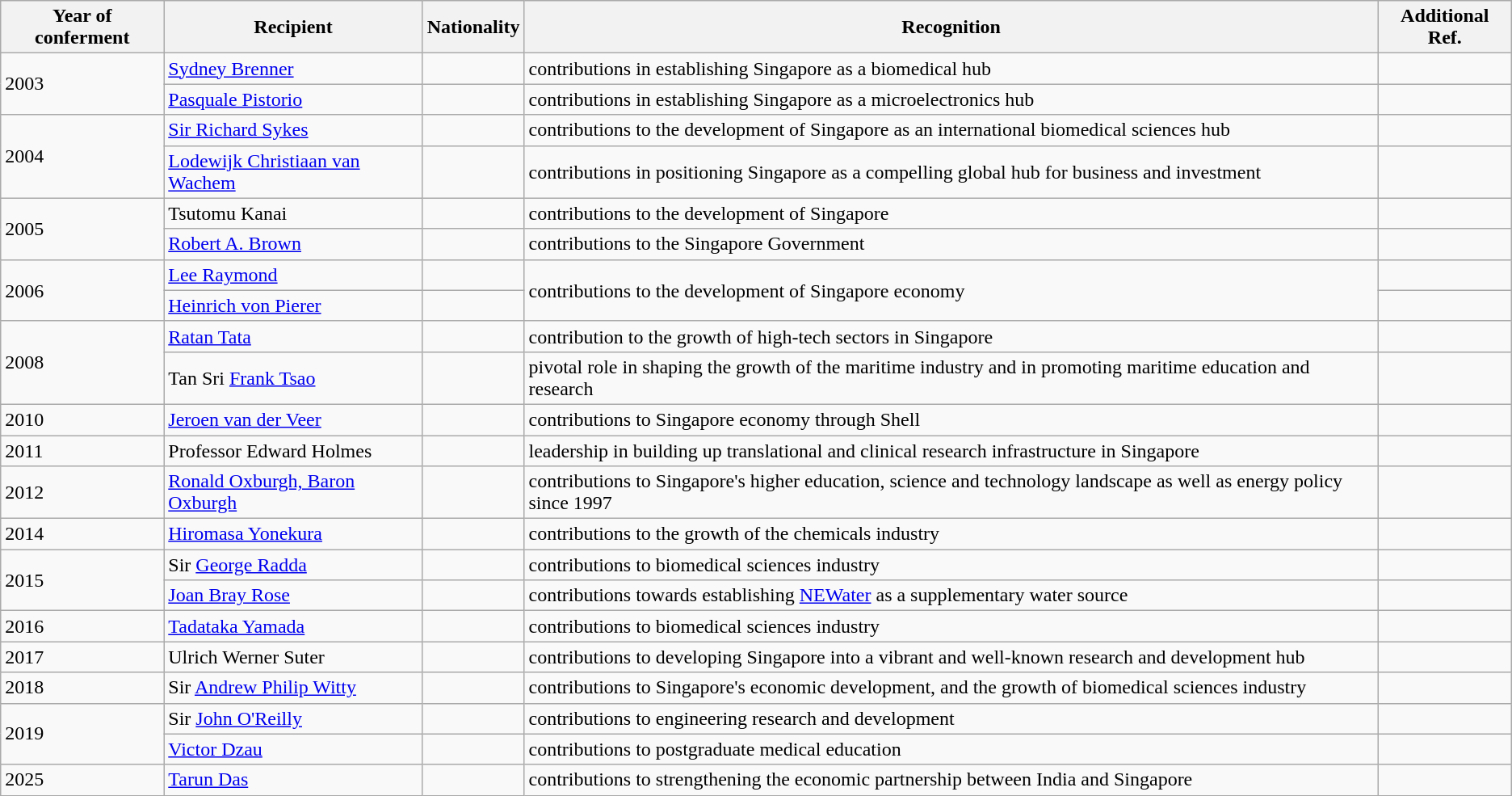<table class="wikitable">
<tr>
<th>Year of conferment</th>
<th>Recipient</th>
<th>Nationality</th>
<th>Recognition</th>
<th>Additional Ref.</th>
</tr>
<tr>
<td rowspan="2">2003</td>
<td><a href='#'>Sydney Brenner</a></td>
<td></td>
<td>contributions in establishing Singapore as a biomedical hub</td>
<td></td>
</tr>
<tr>
<td><a href='#'>Pasquale Pistorio</a></td>
<td></td>
<td>contributions in establishing Singapore as a microelectronics hub</td>
<td></td>
</tr>
<tr>
<td rowspan="2">2004</td>
<td><a href='#'>Sir Richard Sykes</a></td>
<td></td>
<td>contributions to the development of Singapore as an international biomedical sciences hub</td>
<td></td>
</tr>
<tr>
<td><a href='#'>Lodewijk Christiaan van Wachem</a></td>
<td></td>
<td>contributions in positioning Singapore as a compelling global hub for business and investment</td>
<td></td>
</tr>
<tr>
<td rowspan="2">2005</td>
<td>Tsutomu Kanai</td>
<td></td>
<td>contributions to the development of Singapore</td>
<td></td>
</tr>
<tr>
<td><a href='#'>Robert A. Brown</a></td>
<td></td>
<td>contributions to the Singapore Government</td>
<td></td>
</tr>
<tr>
<td rowspan="2">2006</td>
<td><a href='#'>Lee Raymond</a></td>
<td></td>
<td rowspan="2">contributions to the development of Singapore economy</td>
<td></td>
</tr>
<tr>
<td><a href='#'>Heinrich von Pierer</a></td>
<td></td>
<td></td>
</tr>
<tr>
<td rowspan="2">2008</td>
<td><a href='#'>Ratan Tata</a></td>
<td></td>
<td>contribution to the growth of high-tech sectors in Singapore</td>
<td></td>
</tr>
<tr>
<td>Tan Sri <a href='#'>Frank Tsao</a></td>
<td></td>
<td>pivotal role in shaping the growth of the maritime industry and in promoting maritime education and research</td>
<td></td>
</tr>
<tr>
<td>2010</td>
<td><a href='#'>Jeroen van der Veer</a></td>
<td></td>
<td>contributions to Singapore economy through Shell</td>
<td></td>
</tr>
<tr>
<td>2011</td>
<td>Professor Edward Holmes</td>
<td></td>
<td>leadership in building up translational and clinical research infrastructure in Singapore</td>
<td></td>
</tr>
<tr>
<td>2012</td>
<td><a href='#'>Ronald Oxburgh, Baron Oxburgh</a></td>
<td></td>
<td>contributions to Singapore's higher education, science and technology landscape as well as energy policy since 1997</td>
<td></td>
</tr>
<tr>
<td>2014</td>
<td><a href='#'>Hiromasa Yonekura</a></td>
<td></td>
<td>contributions to the growth of the chemicals industry</td>
<td></td>
</tr>
<tr>
<td rowspan="2">2015</td>
<td>Sir <a href='#'>George Radda</a></td>
<td></td>
<td>contributions to biomedical sciences industry</td>
<td></td>
</tr>
<tr>
<td><a href='#'>Joan Bray Rose</a></td>
<td></td>
<td>contributions towards establishing <a href='#'>NEWater</a> as a supplementary water source</td>
<td></td>
</tr>
<tr>
<td>2016</td>
<td><a href='#'>Tadataka Yamada</a></td>
<td></td>
<td>contributions to biomedical sciences industry</td>
<td></td>
</tr>
<tr>
<td>2017</td>
<td>Ulrich Werner Suter</td>
<td></td>
<td>contributions to developing Singapore into a vibrant and well-known research and development hub</td>
<td></td>
</tr>
<tr>
<td>2018</td>
<td>Sir <a href='#'>Andrew Philip Witty</a></td>
<td></td>
<td>contributions to Singapore's economic development, and the growth of biomedical sciences industry</td>
<td></td>
</tr>
<tr>
<td rowspan="2">2019</td>
<td>Sir <a href='#'>John O'Reilly</a></td>
<td></td>
<td>contributions to engineering research and development</td>
<td></td>
</tr>
<tr>
<td><a href='#'>Victor Dzau</a></td>
<td></td>
<td>contributions to postgraduate medical education</td>
<td></td>
</tr>
<tr>
<td>2025</td>
<td><a href='#'>Tarun Das</a></td>
<td></td>
<td>contributions to strengthening the economic partnership between India and Singapore</td>
<td></td>
</tr>
</table>
